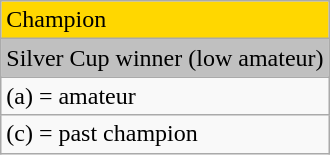<table class="wikitable">
<tr style="background:gold">
<td>Champion</td>
</tr>
<tr style="background:silver">
<td>Silver Cup winner (low amateur)</td>
</tr>
<tr>
<td>(a) = amateur</td>
</tr>
<tr>
<td>(c) = past champion</td>
</tr>
</table>
